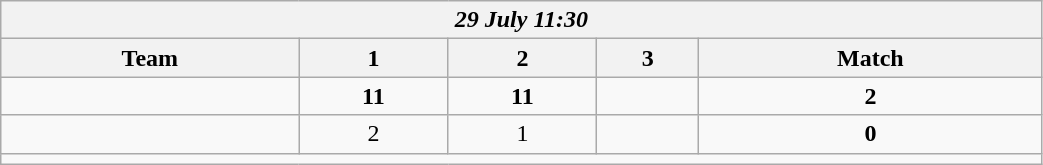<table class=wikitable style="text-align:center; width: 55%">
<tr>
<th colspan=10><em>29 July 11:30</em></th>
</tr>
<tr>
<th>Team</th>
<th>1</th>
<th>2</th>
<th>3</th>
<th>Match</th>
</tr>
<tr>
<td align=left><strong><br></strong></td>
<td><strong>11</strong></td>
<td><strong>11</strong></td>
<td></td>
<td><strong>2</strong></td>
</tr>
<tr>
<td align=left><br></td>
<td>2</td>
<td>1</td>
<td></td>
<td><strong>0</strong></td>
</tr>
<tr>
<td colspan=10></td>
</tr>
</table>
